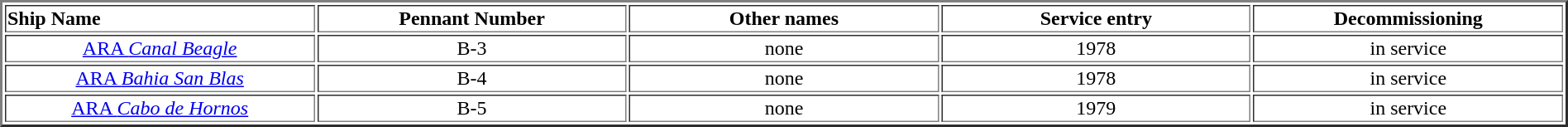<table width="100%" border="2">
<tr>
<th width="16%" align="left">Ship Name</th>
<th width="16%" align="center">Pennant Number</th>
<th width="16%" align="center">Other names</th>
<th width="16%" align="center">Service entry</th>
<th width="16%" align="center">Decommissioning</th>
</tr>
<tr>
<td align="center"><a href='#'>ARA <em>Canal Beagle</em></a></td>
<td align="center">B-3</td>
<td align="center">none</td>
<td align="center">1978</td>
<td align="center">in service</td>
</tr>
<tr>
<td align="center"><a href='#'>ARA <em>Bahia San Blas</em></a></td>
<td align="center">B-4</td>
<td align="center">none</td>
<td align="center">1978</td>
<td align="center">in service </td>
</tr>
<tr>
<td align="center"><a href='#'>ARA <em>Cabo de Hornos</em></a></td>
<td align="center">B-5</td>
<td align="center">none</td>
<td align="center">1979</td>
<td align="center">in service</td>
</tr>
</table>
